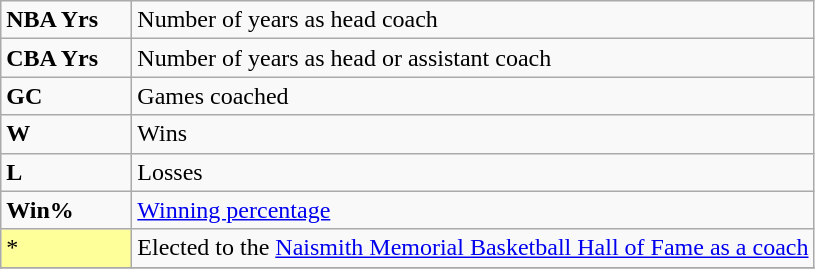<table class="wikitable sortable">
<tr>
<td><strong>NBA Yrs</strong></td>
<td>Number of years as head coach</td>
</tr>
<tr>
<td><strong>CBA Yrs</strong></td>
<td>Number of years as head or assistant coach</td>
</tr>
<tr>
<td><strong>GC</strong></td>
<td>Games coached</td>
</tr>
<tr>
<td><strong>W</strong></td>
<td>Wins</td>
</tr>
<tr>
<td><strong>L</strong></td>
<td>Losses</td>
</tr>
<tr>
<td><strong>Win%</strong></td>
<td><a href='#'>Winning percentage</a></td>
</tr>
<tr>
<td style="background-color:#FFFF99; width:5em">*</td>
<td>Elected to the <a href='#'>Naismith Memorial Basketball Hall of Fame as a coach</a></td>
</tr>
<tr>
</tr>
</table>
